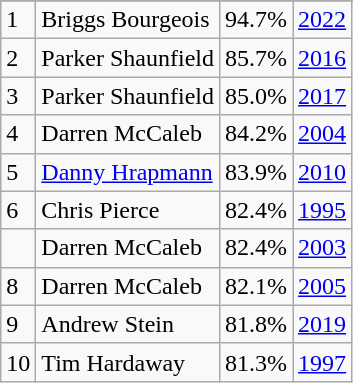<table class="wikitable">
<tr>
</tr>
<tr>
<td>1</td>
<td>Briggs Bourgeois</td>
<td><abbr>94.7%</abbr></td>
<td><a href='#'>2022</a></td>
</tr>
<tr>
<td>2</td>
<td>Parker Shaunfield</td>
<td><abbr>85.7%</abbr></td>
<td><a href='#'>2016</a></td>
</tr>
<tr>
<td>3</td>
<td>Parker Shaunfield</td>
<td><abbr>85.0%</abbr></td>
<td><a href='#'>2017</a></td>
</tr>
<tr>
<td>4</td>
<td>Darren McCaleb</td>
<td><abbr>84.2%</abbr></td>
<td><a href='#'>2004</a></td>
</tr>
<tr>
<td>5</td>
<td><a href='#'>Danny Hrapmann</a></td>
<td><abbr>83.9%</abbr></td>
<td><a href='#'>2010</a></td>
</tr>
<tr>
<td>6</td>
<td>Chris Pierce</td>
<td><abbr>82.4%</abbr></td>
<td><a href='#'>1995</a></td>
</tr>
<tr>
<td></td>
<td>Darren McCaleb</td>
<td><abbr>82.4%</abbr></td>
<td><a href='#'>2003</a></td>
</tr>
<tr>
<td>8</td>
<td>Darren McCaleb</td>
<td><abbr>82.1%</abbr></td>
<td><a href='#'>2005</a></td>
</tr>
<tr>
<td>9</td>
<td>Andrew Stein</td>
<td><abbr>81.8%</abbr></td>
<td><a href='#'>2019</a></td>
</tr>
<tr>
<td>10</td>
<td>Tim Hardaway</td>
<td><abbr>81.3%</abbr></td>
<td><a href='#'>1997</a></td>
</tr>
</table>
